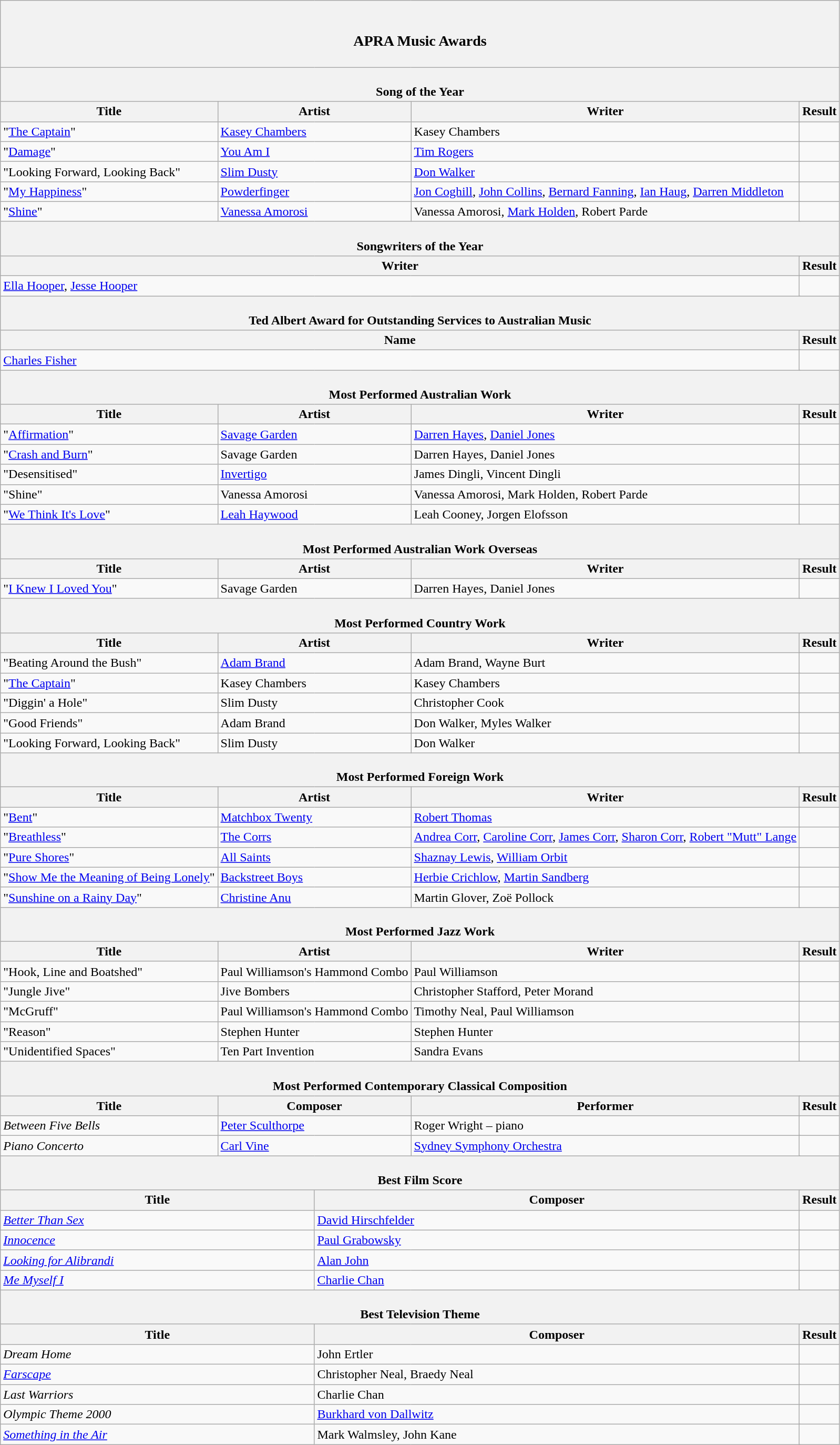<table class="wikitable">
<tr>
<th colspan=7><br><h3>APRA Music Awards</h3></th>
</tr>
<tr>
<th colspan=7><br><strong>Song of the Year</strong></th>
</tr>
<tr>
<th colspan=2>Title</th>
<th colspan=2>Artist</th>
<th colspan=2>Writer</th>
<th>Result<br></th>
</tr>
<tr>
<td colspan=2>"<a href='#'>The Captain</a>"</td>
<td colspan=2><a href='#'>Kasey Chambers</a></td>
<td colspan=2>Kasey Chambers</td>
<td></td>
</tr>
<tr>
<td colspan=2>"<a href='#'>Damage</a>"</td>
<td colspan=2><a href='#'>You Am I</a></td>
<td colspan=2><a href='#'>Tim Rogers</a></td>
<td></td>
</tr>
<tr>
<td colspan=2>"Looking Forward, Looking Back"</td>
<td colspan=2><a href='#'>Slim Dusty</a></td>
<td colspan=2><a href='#'>Don Walker</a></td>
<td></td>
</tr>
<tr>
<td colspan=2>"<a href='#'>My Happiness</a>"</td>
<td colspan=2><a href='#'>Powderfinger</a></td>
<td colspan=2><a href='#'>Jon Coghill</a>, <a href='#'>John Collins</a>, <a href='#'>Bernard Fanning</a>, <a href='#'>Ian Haug</a>, <a href='#'>Darren Middleton</a></td>
<td></td>
</tr>
<tr>
<td colspan=2>"<a href='#'>Shine</a>"</td>
<td colspan=2><a href='#'>Vanessa Amorosi</a></td>
<td colspan=2>Vanessa Amorosi, <a href='#'>Mark Holden</a>, Robert Parde</td>
<td></td>
</tr>
<tr>
<th colspan=7><br><strong>Songwriters of the Year</strong></th>
</tr>
<tr>
<th colspan=6>Writer</th>
<th>Result<br></th>
</tr>
<tr>
<td colspan=6><a href='#'>Ella Hooper</a>, <a href='#'>Jesse Hooper</a></td>
<td></td>
</tr>
<tr>
<th colspan=7><br><strong>Ted Albert Award for Outstanding Services to Australian Music</strong></th>
</tr>
<tr>
<th colspan=6>Name</th>
<th>Result<br></th>
</tr>
<tr>
<td colspan=6><a href='#'>Charles Fisher</a></td>
<td></td>
</tr>
<tr>
<th colspan=7><br><strong>Most Performed Australian Work</strong></th>
</tr>
<tr>
<th colspan=2>Title</th>
<th colspan=2>Artist</th>
<th colspan=2>Writer</th>
<th>Result<br></th>
</tr>
<tr>
<td colspan=2>"<a href='#'>Affirmation</a>"</td>
<td colspan=2><a href='#'>Savage Garden</a></td>
<td colspan=2><a href='#'>Darren Hayes</a>, <a href='#'>Daniel Jones</a></td>
<td></td>
</tr>
<tr>
<td colspan=2>"<a href='#'>Crash and Burn</a>"</td>
<td colspan=2>Savage Garden</td>
<td colspan=2>Darren Hayes, Daniel Jones</td>
<td></td>
</tr>
<tr>
<td colspan=2>"Desensitised"</td>
<td colspan=2><a href='#'>Invertigo</a></td>
<td colspan=2>James Dingli, Vincent Dingli</td>
<td></td>
</tr>
<tr>
<td colspan=2>"Shine"</td>
<td colspan=2>Vanessa Amorosi</td>
<td colspan=2>Vanessa Amorosi, Mark Holden, Robert Parde</td>
<td></td>
</tr>
<tr>
<td colspan=2>"<a href='#'>We Think It's Love</a>"</td>
<td colspan=2><a href='#'>Leah Haywood</a></td>
<td colspan=2>Leah Cooney, Jorgen Elofsson</td>
<td></td>
</tr>
<tr>
<th colspan=7><br><strong>Most Performed Australian Work Overseas</strong></th>
</tr>
<tr>
<th colspan=2>Title</th>
<th colspan=2>Artist</th>
<th colspan=2>Writer</th>
<th>Result<br></th>
</tr>
<tr>
<td colspan=2>"<a href='#'>I Knew I Loved You</a>"</td>
<td colspan=2>Savage Garden</td>
<td colspan=2>Darren Hayes, Daniel Jones</td>
<td></td>
</tr>
<tr>
<th colspan=7><br><strong>Most Performed Country Work</strong></th>
</tr>
<tr>
<th colspan=2>Title</th>
<th colspan=2>Artist</th>
<th colspan=2>Writer</th>
<th>Result<br></th>
</tr>
<tr>
<td colspan=2>"Beating Around the Bush"</td>
<td colspan=2><a href='#'>Adam Brand</a></td>
<td colspan=2>Adam Brand, Wayne Burt</td>
<td></td>
</tr>
<tr>
<td colspan=2>"<a href='#'>The Captain</a>"</td>
<td colspan=2>Kasey Chambers</td>
<td colspan=2>Kasey Chambers</td>
<td></td>
</tr>
<tr>
<td colspan=2>"Diggin' a Hole"</td>
<td colspan=2>Slim Dusty</td>
<td colspan=2>Christopher Cook</td>
<td></td>
</tr>
<tr>
<td colspan=2>"Good Friends"</td>
<td colspan=2>Adam Brand</td>
<td colspan=2>Don Walker, Myles Walker</td>
<td></td>
</tr>
<tr>
<td colspan=2>"Looking Forward, Looking Back"</td>
<td colspan=2>Slim Dusty</td>
<td colspan=2>Don Walker</td>
<td></td>
</tr>
<tr>
<th colspan=7><br><strong>Most Performed Foreign Work</strong></th>
</tr>
<tr>
<th colspan=2>Title</th>
<th colspan=2>Artist</th>
<th colspan=2>Writer</th>
<th>Result<br></th>
</tr>
<tr>
<td colspan=2>"<a href='#'>Bent</a>"</td>
<td colspan=2><a href='#'>Matchbox Twenty</a></td>
<td colspan=2><a href='#'>Robert Thomas</a></td>
<td></td>
</tr>
<tr>
<td colspan=2>"<a href='#'>Breathless</a>"</td>
<td colspan=2><a href='#'>The Corrs</a></td>
<td colspan=2><a href='#'>Andrea Corr</a>, <a href='#'>Caroline Corr</a>, <a href='#'>James Corr</a>, <a href='#'>Sharon Corr</a>, <a href='#'>Robert "Mutt" Lange</a></td>
<td></td>
</tr>
<tr>
<td colspan=2>"<a href='#'>Pure Shores</a>"</td>
<td colspan=2><a href='#'>All Saints</a></td>
<td colspan=2><a href='#'>Shaznay Lewis</a>, <a href='#'>William Orbit</a></td>
<td></td>
</tr>
<tr>
<td colspan=2>"<a href='#'>Show Me the Meaning of Being Lonely</a>"</td>
<td colspan=2><a href='#'>Backstreet Boys</a></td>
<td colspan=2><a href='#'>Herbie Crichlow</a>, <a href='#'>Martin Sandberg</a></td>
<td></td>
</tr>
<tr>
<td colspan=2>"<a href='#'>Sunshine on a Rainy Day</a>"</td>
<td colspan=2><a href='#'>Christine Anu</a></td>
<td colspan=2>Martin Glover, Zoë Pollock</td>
<td></td>
</tr>
<tr>
<th colspan=7><br><strong>Most Performed Jazz Work</strong></th>
</tr>
<tr>
<th colspan=2>Title</th>
<th colspan=2>Artist</th>
<th colspan=2>Writer</th>
<th>Result<br></th>
</tr>
<tr>
<td colspan=2>"Hook, Line and Boatshed"</td>
<td colspan=2>Paul Williamson's Hammond Combo</td>
<td colspan=2>Paul Williamson</td>
<td></td>
</tr>
<tr>
<td colspan=2>"Jungle Jive"</td>
<td colspan=2>Jive Bombers</td>
<td colspan=2>Christopher Stafford, Peter Morand</td>
<td></td>
</tr>
<tr>
<td colspan=2>"McGruff"</td>
<td colspan=2>Paul Williamson's Hammond Combo</td>
<td colspan=2>Timothy Neal, Paul Williamson</td>
<td></td>
</tr>
<tr>
<td colspan=2>"Reason"</td>
<td colspan=2>Stephen Hunter</td>
<td colspan=2>Stephen Hunter</td>
<td></td>
</tr>
<tr>
<td colspan=2>"Unidentified Spaces"</td>
<td colspan=2>Ten Part Invention</td>
<td colspan=2>Sandra Evans</td>
<td></td>
</tr>
<tr>
<th colspan=7><br><strong>Most Performed Contemporary Classical Composition</strong></th>
</tr>
<tr>
<th colspan=2>Title</th>
<th colspan=2>Composer</th>
<th colspan=2>Performer</th>
<th>Result<br></th>
</tr>
<tr>
<td colspan=2><em>Between Five Bells</em></td>
<td colspan=2><a href='#'>Peter Sculthorpe</a></td>
<td colspan=2>Roger Wright – piano</td>
<td></td>
</tr>
<tr>
<td colspan=2><em>Piano Concerto</em></td>
<td colspan=2><a href='#'>Carl Vine</a></td>
<td colspan=2><a href='#'>Sydney Symphony Orchestra</a></td>
<td></td>
</tr>
<tr>
<th colspan=7><br><strong>Best Film Score</strong></th>
</tr>
<tr>
<th colspan=3>Title</th>
<th colspan=3>Composer</th>
<th>Result<br></th>
</tr>
<tr>
<td colspan=3><em><a href='#'>Better Than Sex</a></em></td>
<td colspan=3><a href='#'>David Hirschfelder</a></td>
<td></td>
</tr>
<tr>
<td colspan=3><em><a href='#'>Innocence</a></em></td>
<td colspan=3><a href='#'>Paul Grabowsky</a></td>
<td></td>
</tr>
<tr>
<td colspan=3><em><a href='#'>Looking for Alibrandi</a></em></td>
<td colspan=3><a href='#'>Alan John</a></td>
<td></td>
</tr>
<tr>
<td colspan=3><em><a href='#'>Me Myself I</a></em></td>
<td colspan=3><a href='#'>Charlie Chan</a></td>
<td></td>
</tr>
<tr>
<th colspan=7><br><strong>Best Television Theme</strong></th>
</tr>
<tr>
<th colspan=3>Title</th>
<th colspan=3>Composer</th>
<th>Result<br></th>
</tr>
<tr>
<td colspan=3><em>Dream Home</em></td>
<td colspan=3>John Ertler</td>
<td></td>
</tr>
<tr>
<td colspan=3><em><a href='#'>Farscape</a></em></td>
<td colspan=3>Christopher Neal, Braedy Neal</td>
<td></td>
</tr>
<tr>
<td colspan=3><em>Last Warriors</em></td>
<td colspan=3>Charlie Chan</td>
<td></td>
</tr>
<tr>
<td colspan=3><em>Olympic Theme 2000</em></td>
<td colspan=3><a href='#'>Burkhard von Dallwitz</a></td>
<td></td>
</tr>
<tr>
<td colspan=3><em><a href='#'>Something in the Air</a></em></td>
<td colspan=3>Mark Walmsley, John Kane</td>
<td></td>
</tr>
</table>
